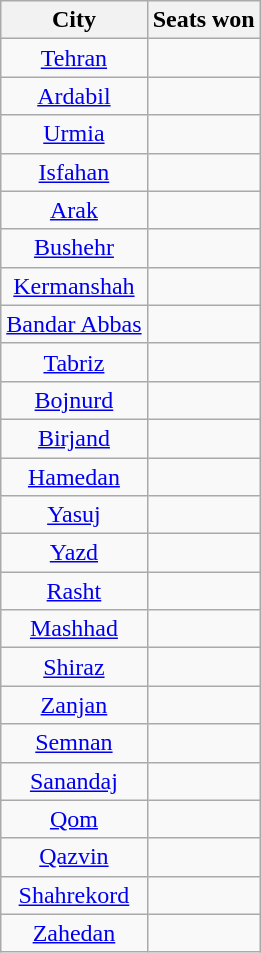<table class="wikitable" style="text-align:center;">
<tr>
<th>City</th>
<th>Seats won</th>
</tr>
<tr>
<td><a href='#'>Tehran</a></td>
<td></td>
</tr>
<tr>
<td><a href='#'>Ardabil</a></td>
<td></td>
</tr>
<tr>
<td><a href='#'>Urmia</a></td>
<td></td>
</tr>
<tr>
<td><a href='#'>Isfahan</a></td>
<td></td>
</tr>
<tr>
<td><a href='#'>Arak</a></td>
<td></td>
</tr>
<tr>
<td><a href='#'>Bushehr</a></td>
<td></td>
</tr>
<tr>
<td><a href='#'>Kermanshah</a></td>
<td></td>
</tr>
<tr>
<td><a href='#'>Bandar Abbas</a></td>
<td></td>
</tr>
<tr>
<td><a href='#'>Tabriz</a></td>
<td></td>
</tr>
<tr>
<td><a href='#'>Bojnurd</a></td>
<td></td>
</tr>
<tr>
<td><a href='#'>Birjand</a></td>
<td></td>
</tr>
<tr>
<td><a href='#'>Hamedan</a></td>
<td></td>
</tr>
<tr>
<td><a href='#'>Yasuj</a></td>
<td></td>
</tr>
<tr>
<td><a href='#'>Yazd</a></td>
<td></td>
</tr>
<tr>
<td><a href='#'>Rasht</a></td>
<td></td>
</tr>
<tr>
<td><a href='#'>Mashhad</a></td>
<td></td>
</tr>
<tr>
<td><a href='#'>Shiraz</a></td>
<td></td>
</tr>
<tr>
<td><a href='#'>Zanjan</a></td>
<td></td>
</tr>
<tr>
<td><a href='#'>Semnan</a></td>
<td></td>
</tr>
<tr>
<td><a href='#'>Sanandaj</a></td>
<td></td>
</tr>
<tr>
<td><a href='#'>Qom</a></td>
<td></td>
</tr>
<tr>
<td><a href='#'>Qazvin</a></td>
<td></td>
</tr>
<tr>
<td><a href='#'>Shahrekord</a></td>
<td></td>
</tr>
<tr>
<td><a href='#'>Zahedan</a></td>
<td></td>
</tr>
</table>
